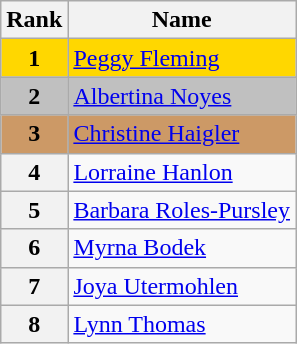<table class="wikitable">
<tr>
<th>Rank</th>
<th>Name</th>
</tr>
<tr bgcolor="gold">
<td align="center"><strong>1</strong></td>
<td><a href='#'>Peggy Fleming</a></td>
</tr>
<tr bgcolor="silver">
<td align="center"><strong>2</strong></td>
<td><a href='#'>Albertina Noyes</a></td>
</tr>
<tr bgcolor="cc9966">
<td align="center"><strong>3</strong></td>
<td><a href='#'>Christine Haigler</a></td>
</tr>
<tr>
<th>4</th>
<td><a href='#'>Lorraine Hanlon</a></td>
</tr>
<tr>
<th>5</th>
<td><a href='#'>Barbara Roles-Pursley</a></td>
</tr>
<tr>
<th>6</th>
<td><a href='#'>Myrna Bodek</a></td>
</tr>
<tr>
<th>7</th>
<td><a href='#'>Joya Utermohlen</a></td>
</tr>
<tr>
<th>8</th>
<td><a href='#'>Lynn Thomas</a></td>
</tr>
</table>
